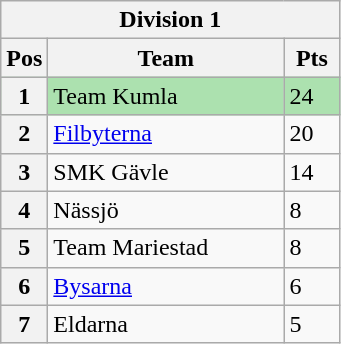<table class="wikitable">
<tr>
<th colspan="3">Division 1</th>
</tr>
<tr>
<th width=20>Pos</th>
<th width=150>Team</th>
<th width=30>Pts</th>
</tr>
<tr style="background:#ACE1AF;">
<th>1</th>
<td>Team Kumla</td>
<td>24</td>
</tr>
<tr>
<th>2</th>
<td><a href='#'>Filbyterna</a></td>
<td>20</td>
</tr>
<tr>
<th>3</th>
<td>SMK Gävle</td>
<td>14</td>
</tr>
<tr>
<th>4</th>
<td>Nässjö</td>
<td>8</td>
</tr>
<tr>
<th>5</th>
<td>Team Mariestad</td>
<td>8</td>
</tr>
<tr>
<th>6</th>
<td><a href='#'>Bysarna</a></td>
<td>6</td>
</tr>
<tr>
<th>7</th>
<td>Eldarna</td>
<td>5</td>
</tr>
</table>
